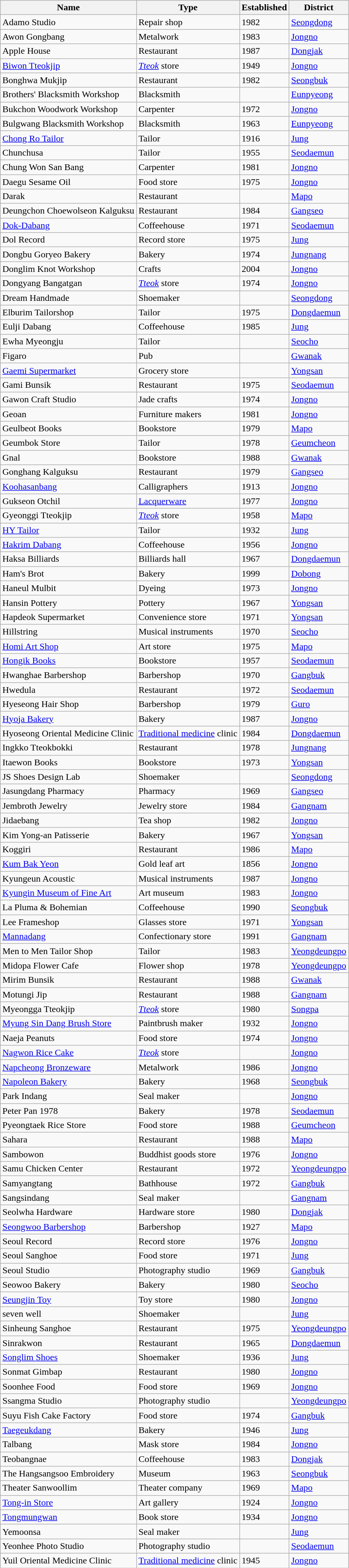<table class="wikitable sortable">
<tr>
<th>Name</th>
<th>Type</th>
<th>Established</th>
<th>District</th>
</tr>
<tr>
<td>Adamo Studio</td>
<td>Repair shop</td>
<td>1982</td>
<td><a href='#'>Seongdong</a></td>
</tr>
<tr>
<td>Awon Gongbang</td>
<td>Metalwork</td>
<td>1983</td>
<td><a href='#'>Jongno</a></td>
</tr>
<tr>
<td>Apple House</td>
<td>Restaurant</td>
<td>1987</td>
<td><a href='#'>Dongjak</a></td>
</tr>
<tr>
<td><a href='#'>Biwon Tteokjip</a></td>
<td><em><a href='#'>Tteok</a></em> store</td>
<td>1949</td>
<td><a href='#'>Jongno</a></td>
</tr>
<tr>
<td>Bonghwa Mukjip</td>
<td>Restaurant</td>
<td>1982</td>
<td><a href='#'>Seongbuk</a></td>
</tr>
<tr>
<td>Brothers' Blacksmith Workshop</td>
<td>Blacksmith</td>
<td></td>
<td><a href='#'>Eunpyeong</a></td>
</tr>
<tr>
<td>Bukchon Woodwork Workshop</td>
<td>Carpenter</td>
<td>1972</td>
<td><a href='#'>Jongno</a></td>
</tr>
<tr>
<td>Bulgwang Blacksmith Workshop</td>
<td>Blacksmith</td>
<td>1963</td>
<td><a href='#'>Eunpyeong</a></td>
</tr>
<tr>
<td><a href='#'>Chong Ro Tailor</a></td>
<td>Tailor</td>
<td>1916</td>
<td><a href='#'>Jung</a></td>
</tr>
<tr>
<td>Chunchusa</td>
<td>Tailor</td>
<td>1955</td>
<td><a href='#'>Seodaemun</a></td>
</tr>
<tr>
<td>Chung Won San Bang</td>
<td>Carpenter</td>
<td>1981</td>
<td><a href='#'>Jongno</a></td>
</tr>
<tr>
<td>Daegu Sesame Oil</td>
<td>Food store</td>
<td>1975</td>
<td><a href='#'>Jongno</a></td>
</tr>
<tr>
<td>Darak</td>
<td>Restaurant</td>
<td></td>
<td><a href='#'>Mapo</a></td>
</tr>
<tr>
<td>Deungchon Choewolseon Kalguksu</td>
<td>Restaurant</td>
<td>1984</td>
<td><a href='#'>Gangseo</a></td>
</tr>
<tr>
<td><a href='#'>Dok-Dabang</a></td>
<td>Coffeehouse</td>
<td>1971</td>
<td><a href='#'>Seodaemun</a></td>
</tr>
<tr>
<td>Dol Record</td>
<td>Record store</td>
<td>1975</td>
<td><a href='#'>Jung</a></td>
</tr>
<tr>
<td>Dongbu Goryeo Bakery</td>
<td>Bakery</td>
<td>1974</td>
<td><a href='#'>Jungnang</a></td>
</tr>
<tr>
<td>Donglim Knot Workshop</td>
<td>Crafts</td>
<td>2004</td>
<td><a href='#'>Jongno</a></td>
</tr>
<tr>
<td>Dongyang Bangatgan</td>
<td><em><a href='#'>Tteok</a></em> store</td>
<td>1974</td>
<td><a href='#'>Jongno</a></td>
</tr>
<tr>
<td>Dream Handmade</td>
<td>Shoemaker</td>
<td></td>
<td><a href='#'>Seongdong</a></td>
</tr>
<tr>
<td>Elburim Tailorshop</td>
<td>Tailor</td>
<td>1975</td>
<td><a href='#'>Dongdaemun</a></td>
</tr>
<tr>
<td>Eulji Dabang</td>
<td>Coffeehouse</td>
<td>1985</td>
<td><a href='#'>Jung</a></td>
</tr>
<tr>
<td>Ewha Myeongju</td>
<td>Tailor</td>
<td></td>
<td><a href='#'>Seocho</a></td>
</tr>
<tr>
<td>Figaro</td>
<td>Pub</td>
<td></td>
<td><a href='#'>Gwanak</a></td>
</tr>
<tr>
<td><a href='#'>Gaemi Supermarket</a></td>
<td>Grocery store</td>
<td></td>
<td><a href='#'>Yongsan</a></td>
</tr>
<tr>
<td>Gami Bunsik</td>
<td>Restaurant</td>
<td>1975</td>
<td><a href='#'>Seodaemun</a></td>
</tr>
<tr>
<td>Gawon Craft Studio</td>
<td>Jade crafts</td>
<td>1974</td>
<td><a href='#'>Jongno</a></td>
</tr>
<tr>
<td>Geoan</td>
<td>Furniture makers</td>
<td>1981</td>
<td><a href='#'>Jongno</a></td>
</tr>
<tr>
<td>Geulbeot Books</td>
<td>Bookstore</td>
<td>1979</td>
<td><a href='#'>Mapo</a></td>
</tr>
<tr>
<td>Geumbok Store</td>
<td>Tailor</td>
<td>1978</td>
<td><a href='#'>Geumcheon</a></td>
</tr>
<tr>
<td>Gnal</td>
<td>Bookstore</td>
<td>1988</td>
<td><a href='#'>Gwanak</a></td>
</tr>
<tr>
<td>Gonghang Kalguksu</td>
<td>Restaurant</td>
<td>1979</td>
<td><a href='#'>Gangseo</a></td>
</tr>
<tr>
<td><a href='#'>Koohasanbang</a></td>
<td>Calligraphers</td>
<td>1913</td>
<td><a href='#'>Jongno</a></td>
</tr>
<tr>
<td>Gukseon Otchil</td>
<td><a href='#'>Lacquerware</a></td>
<td>1977</td>
<td><a href='#'>Jongno</a></td>
</tr>
<tr>
<td>Gyeonggi Tteokjip</td>
<td><em><a href='#'>Tteok</a></em> store</td>
<td>1958</td>
<td><a href='#'>Mapo</a></td>
</tr>
<tr>
<td><a href='#'>HY Tailor</a></td>
<td>Tailor</td>
<td>1932</td>
<td><a href='#'>Jung</a></td>
</tr>
<tr>
<td><a href='#'>Hakrim Dabang</a></td>
<td>Coffeehouse</td>
<td>1956</td>
<td><a href='#'>Jongno</a></td>
</tr>
<tr>
<td>Haksa Billiards</td>
<td>Billiards hall</td>
<td>1967</td>
<td><a href='#'>Dongdaemun</a></td>
</tr>
<tr>
<td>Ham's Brot</td>
<td>Bakery</td>
<td>1999</td>
<td><a href='#'>Dobong</a></td>
</tr>
<tr>
<td>Haneul Mulbit</td>
<td>Dyeing</td>
<td>1973</td>
<td><a href='#'>Jongno</a></td>
</tr>
<tr>
<td>Hansin Pottery</td>
<td>Pottery</td>
<td>1967</td>
<td><a href='#'>Yongsan</a></td>
</tr>
<tr>
<td>Hapdeok Supermarket</td>
<td>Convenience store</td>
<td>1971</td>
<td><a href='#'>Yongsan</a></td>
</tr>
<tr>
<td>Hillstring</td>
<td>Musical instruments</td>
<td>1970</td>
<td><a href='#'>Seocho</a></td>
</tr>
<tr>
<td><a href='#'>Homi Art Shop</a></td>
<td>Art store</td>
<td>1975</td>
<td><a href='#'>Mapo</a></td>
</tr>
<tr>
<td><a href='#'>Hongik Books</a></td>
<td>Bookstore</td>
<td>1957</td>
<td><a href='#'>Seodaemun</a></td>
</tr>
<tr>
<td>Hwanghae Barbershop</td>
<td>Barbershop</td>
<td>1970</td>
<td><a href='#'>Gangbuk</a></td>
</tr>
<tr>
<td>Hwedula</td>
<td>Restaurant</td>
<td>1972</td>
<td><a href='#'>Seodaemun</a></td>
</tr>
<tr>
<td>Hyeseong Hair Shop</td>
<td>Barbershop</td>
<td>1979</td>
<td><a href='#'>Guro</a></td>
</tr>
<tr>
<td><a href='#'>Hyoja Bakery</a></td>
<td>Bakery</td>
<td>1987</td>
<td><a href='#'>Jongno</a></td>
</tr>
<tr>
<td>Hyoseong Oriental Medicine Clinic</td>
<td><a href='#'>Traditional medicine</a> clinic</td>
<td>1984</td>
<td><a href='#'>Dongdaemun</a></td>
</tr>
<tr>
<td>Ingkko Tteokbokki</td>
<td>Restaurant</td>
<td>1978</td>
<td><a href='#'>Jungnang</a></td>
</tr>
<tr>
<td>Itaewon Books</td>
<td>Bookstore</td>
<td>1973</td>
<td><a href='#'>Yongsan</a></td>
</tr>
<tr>
<td>JS Shoes Design Lab</td>
<td>Shoemaker</td>
<td></td>
<td><a href='#'>Seongdong</a></td>
</tr>
<tr>
<td>Jasungdang Pharmacy</td>
<td>Pharmacy</td>
<td>1969</td>
<td><a href='#'>Gangseo</a></td>
</tr>
<tr>
<td>Jembroth Jewelry</td>
<td>Jewelry store</td>
<td>1984</td>
<td><a href='#'>Gangnam</a></td>
</tr>
<tr>
<td>Jidaebang</td>
<td>Tea shop</td>
<td>1982</td>
<td><a href='#'>Jongno</a></td>
</tr>
<tr>
<td>Kim Yong-an Patisserie</td>
<td>Bakery</td>
<td>1967</td>
<td><a href='#'>Yongsan</a></td>
</tr>
<tr>
<td>Koggiri</td>
<td>Restaurant</td>
<td>1986</td>
<td><a href='#'>Mapo</a></td>
</tr>
<tr>
<td><a href='#'>Kum Bak Yeon</a></td>
<td>Gold leaf art</td>
<td>1856</td>
<td><a href='#'>Jongno</a></td>
</tr>
<tr>
<td>Kyungeun Acoustic</td>
<td>Musical instruments</td>
<td>1987</td>
<td><a href='#'>Jongno</a></td>
</tr>
<tr>
<td><a href='#'>Kyungin Museum of Fine Art</a></td>
<td>Art museum</td>
<td>1983</td>
<td><a href='#'>Jongno</a></td>
</tr>
<tr>
<td>La Pluma & Bohemian</td>
<td>Coffeehouse</td>
<td>1990</td>
<td><a href='#'>Seongbuk</a></td>
</tr>
<tr>
<td>Lee Frameshop</td>
<td>Glasses store</td>
<td>1971</td>
<td><a href='#'>Yongsan</a></td>
</tr>
<tr>
<td><a href='#'>Mannadang</a></td>
<td>Confectionary store</td>
<td>1991</td>
<td><a href='#'>Gangnam</a></td>
</tr>
<tr>
<td>Men to Men Tailor Shop</td>
<td>Tailor</td>
<td>1983</td>
<td><a href='#'>Yeongdeungpo</a></td>
</tr>
<tr>
<td>Midopa Flower Cafe</td>
<td>Flower shop</td>
<td>1978</td>
<td><a href='#'>Yeongdeungpo</a></td>
</tr>
<tr>
<td>Mirim Bunsik</td>
<td>Restaurant</td>
<td>1988</td>
<td><a href='#'>Gwanak</a></td>
</tr>
<tr>
<td>Motungi Jip</td>
<td>Restaurant</td>
<td>1988</td>
<td><a href='#'>Gangnam</a></td>
</tr>
<tr>
<td>Myeongga Tteokjip</td>
<td><em><a href='#'>Tteok</a></em> store</td>
<td>1980</td>
<td><a href='#'>Songpa</a></td>
</tr>
<tr>
<td><a href='#'>Myung Sin Dang Brush Store</a></td>
<td>Paintbrush maker</td>
<td>1932</td>
<td><a href='#'>Jongno</a></td>
</tr>
<tr>
<td>Naeja Peanuts</td>
<td>Food store</td>
<td>1974</td>
<td><a href='#'>Jongno</a></td>
</tr>
<tr>
<td><a href='#'>Nagwon Rice Cake</a></td>
<td><em><a href='#'>Tteok</a></em> store</td>
<td></td>
<td><a href='#'>Jongno</a></td>
</tr>
<tr>
<td><a href='#'>Napcheong Bronzeware</a></td>
<td>Metalwork</td>
<td>1986</td>
<td><a href='#'>Jongno</a></td>
</tr>
<tr>
<td><a href='#'>Napoleon Bakery</a></td>
<td>Bakery</td>
<td>1968</td>
<td><a href='#'>Seongbuk</a></td>
</tr>
<tr>
<td>Park Indang</td>
<td>Seal maker</td>
<td></td>
<td><a href='#'>Jongno</a></td>
</tr>
<tr>
<td>Peter Pan 1978</td>
<td>Bakery</td>
<td>1978</td>
<td><a href='#'>Seodaemun</a></td>
</tr>
<tr>
<td>Pyeongtaek Rice Store</td>
<td>Food store</td>
<td>1988</td>
<td><a href='#'>Geumcheon</a></td>
</tr>
<tr>
<td>Sahara</td>
<td>Restaurant</td>
<td>1988</td>
<td><a href='#'>Mapo</a></td>
</tr>
<tr>
<td>Sambowon</td>
<td>Buddhist goods store</td>
<td>1976</td>
<td><a href='#'>Jongno</a></td>
</tr>
<tr>
<td>Samu Chicken Center</td>
<td>Restaurant</td>
<td>1972</td>
<td><a href='#'>Yeongdeungpo</a></td>
</tr>
<tr>
<td>Samyangtang</td>
<td>Bathhouse</td>
<td>1972</td>
<td><a href='#'>Gangbuk</a></td>
</tr>
<tr>
<td>Sangsindang</td>
<td>Seal maker</td>
<td></td>
<td><a href='#'>Gangnam</a></td>
</tr>
<tr>
<td>Seolwha Hardware</td>
<td>Hardware store</td>
<td>1980</td>
<td><a href='#'>Dongjak</a></td>
</tr>
<tr>
<td><a href='#'>Seongwoo Barbershop</a></td>
<td>Barbershop</td>
<td>1927</td>
<td><a href='#'>Mapo</a></td>
</tr>
<tr>
<td>Seoul Record</td>
<td>Record store</td>
<td>1976</td>
<td><a href='#'>Jongno</a></td>
</tr>
<tr>
<td>Seoul Sanghoe</td>
<td>Food store</td>
<td>1971</td>
<td><a href='#'>Jung</a></td>
</tr>
<tr>
<td>Seoul Studio</td>
<td>Photography studio</td>
<td>1969</td>
<td><a href='#'>Gangbuk</a></td>
</tr>
<tr>
<td>Seowoo Bakery</td>
<td>Bakery</td>
<td>1980</td>
<td><a href='#'>Seocho</a></td>
</tr>
<tr>
<td><a href='#'>Seungjin Toy</a></td>
<td>Toy store</td>
<td>1980</td>
<td><a href='#'>Jongno</a></td>
</tr>
<tr>
<td>seven well</td>
<td>Shoemaker</td>
<td></td>
<td><a href='#'>Jung</a></td>
</tr>
<tr>
<td>Sinheung Sanghoe</td>
<td>Restaurant</td>
<td>1975</td>
<td><a href='#'>Yeongdeungpo</a></td>
</tr>
<tr>
<td>Sinrakwon</td>
<td>Restaurant</td>
<td>1965</td>
<td><a href='#'>Dongdaemun</a></td>
</tr>
<tr>
<td><a href='#'>Songlim Shoes</a></td>
<td>Shoemaker</td>
<td>1936</td>
<td><a href='#'>Jung</a></td>
</tr>
<tr>
<td>Sonmat Gimbap</td>
<td>Restaurant</td>
<td>1980</td>
<td><a href='#'>Jongno</a></td>
</tr>
<tr>
<td>Soonhee Food</td>
<td>Food store</td>
<td>1969</td>
<td><a href='#'>Jongno</a></td>
</tr>
<tr>
<td>Ssangma Studio</td>
<td>Photography studio</td>
<td></td>
<td><a href='#'>Yeongdeungpo</a></td>
</tr>
<tr>
<td>Suyu Fish Cake Factory</td>
<td>Food store</td>
<td>1974</td>
<td><a href='#'>Gangbuk</a></td>
</tr>
<tr>
<td><a href='#'>Taegeukdang</a></td>
<td>Bakery</td>
<td>1946</td>
<td><a href='#'>Jung</a></td>
</tr>
<tr>
<td>Talbang</td>
<td>Mask store</td>
<td>1984</td>
<td><a href='#'>Jongno</a></td>
</tr>
<tr>
<td>Teobangnae</td>
<td>Coffeehouse</td>
<td>1983</td>
<td><a href='#'>Dongjak</a></td>
</tr>
<tr>
<td>The Hangsangsoo Embroidery</td>
<td>Museum</td>
<td>1963</td>
<td><a href='#'>Seongbuk</a></td>
</tr>
<tr>
<td>Theater Sanwoollim</td>
<td>Theater company</td>
<td>1969</td>
<td><a href='#'>Mapo</a></td>
</tr>
<tr>
<td><a href='#'>Tong-in Store</a></td>
<td>Art gallery</td>
<td>1924</td>
<td><a href='#'>Jongno</a></td>
</tr>
<tr>
<td><a href='#'>Tongmungwan</a></td>
<td>Book store</td>
<td>1934</td>
<td><a href='#'>Jongno</a></td>
</tr>
<tr>
<td>Yemoonsa</td>
<td>Seal maker</td>
<td></td>
<td><a href='#'>Jung</a></td>
</tr>
<tr>
<td>Yeonhee Photo Studio</td>
<td>Photography studio</td>
<td></td>
<td><a href='#'>Seodaemun</a></td>
</tr>
<tr>
<td>Yuil Oriental Medicine Clinic</td>
<td><a href='#'>Traditional medicine</a> clinic</td>
<td>1945</td>
<td><a href='#'>Jongno</a></td>
</tr>
</table>
